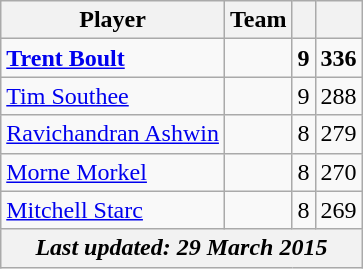<table class="wikitable sortable" style="text-align:center">
<tr>
<th class="unsortable">Player</th>
<th>Team</th>
<th></th>
<th></th>
</tr>
<tr>
<td style="text-align:left"><strong><a href='#'>Trent Boult</a></strong></td>
<td style="text-align:left"><strong></strong></td>
<td><strong>9</strong></td>
<td><strong>336</strong></td>
</tr>
<tr>
<td style="text-align:left"><a href='#'>Tim Southee</a></td>
<td style="text-align:left"></td>
<td>9</td>
<td>288</td>
</tr>
<tr>
<td style="text-align:left"><a href='#'>Ravichandran Ashwin</a></td>
<td style="text-align:left"></td>
<td>8</td>
<td>279</td>
</tr>
<tr>
<td style="text-align:left"><a href='#'>Morne Morkel</a></td>
<td style="text-align:left"></td>
<td>8</td>
<td>270</td>
</tr>
<tr>
<td style="text-align:left"><a href='#'>Mitchell Starc</a></td>
<td style="text-align:left"></td>
<td>8</td>
<td>269</td>
</tr>
<tr>
<th colspan=5><em>Last updated: 29 March 2015</em></th>
</tr>
</table>
